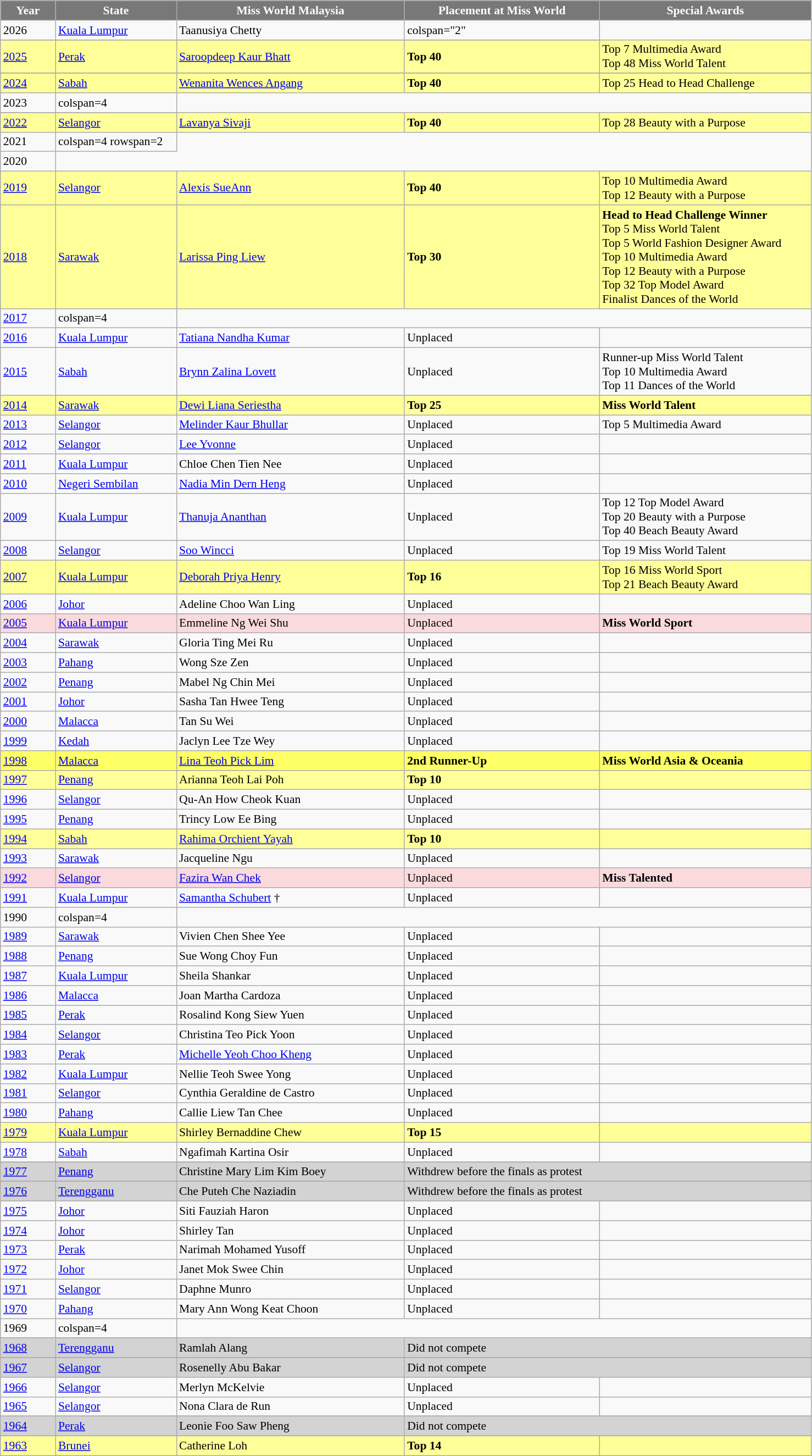<table class="wikitable" style="font-size: 90%;text-align:left">
<tr>
<th width="60" style="background-color:#787878;color:#FFFFFF;">Year</th>
<th width="140" style="background-color:#787878;color:#FFFFFF;">State</th>
<th width="270" style="background-color:#787878;color:#FFFFFF;">Miss World Malaysia</th>
<th width="230" style="background-color:#787878;color:#FFFFFF;">Placement at Miss World</th>
<th width="250" style="background-color:#787878;color:#FFFFFF;">Special Awards</th>
</tr>
<tr>
<td>2026</td>
<td><a href='#'>Kuala Lumpur</a></td>
<td>Taanusiya Chetty</td>
<td>colspan="2" </td>
</tr>
<tr>
</tr>
<tr style="background-color:#FFFF99;">
<td><a href='#'>2025</a></td>
<td><a href='#'>Perak</a></td>
<td><a href='#'>Saroopdeep Kaur Bhatt</a></td>
<td><strong>Top 40</strong></td>
<td>Top 7 Multimedia Award<br>Top 48 Miss World Talent</td>
</tr>
<tr>
</tr>
<tr style="background-color:#FFFF99;">
<td><a href='#'>2024</a></td>
<td><a href='#'>Sabah</a></td>
<td><a href='#'>Wenanita Wences Angang</a></td>
<td><strong>Top 40</strong></td>
<td>Top 25 Head to Head Challenge</td>
</tr>
<tr>
<td>2023</td>
<td>colspan=4 </td>
</tr>
<tr>
</tr>
<tr style="background-color:#FFFF99;">
<td><a href='#'>2022</a></td>
<td><a href='#'>Selangor</a></td>
<td><a href='#'>Lavanya Sivaji</a></td>
<td><strong>Top 40</strong></td>
<td>Top 28 Beauty with a Purpose</td>
</tr>
<tr>
<td>2021</td>
<td>colspan=4 rowspan=2 </td>
</tr>
<tr>
<td>2020</td>
</tr>
<tr style="background-color:#FFFF99;">
<td><a href='#'>2019</a></td>
<td><a href='#'>Selangor</a></td>
<td><a href='#'>Alexis SueAnn</a></td>
<td><strong>Top 40</strong></td>
<td>Top 10 Multimedia Award<br>Top 12 Beauty with a Purpose</td>
</tr>
<tr style="background-color:#FFFF99;">
<td><a href='#'>2018</a></td>
<td><a href='#'>Sarawak</a></td>
<td><a href='#'>Larissa Ping Liew</a></td>
<td><strong>Top 30</strong></td>
<td><strong>Head to Head Challenge Winner</strong><br>Top 5 Miss World Talent<br>Top 5 World Fashion Designer Award<br>Top 10 Multimedia Award<br>Top 12 Beauty with a Purpose<br>Top 32 Top Model Award<br>Finalist Dances of the World</td>
</tr>
<tr>
<td><a href='#'>2017</a></td>
<td>colspan=4 </td>
</tr>
<tr>
<td><a href='#'>2016</a></td>
<td><a href='#'>Kuala Lumpur</a></td>
<td><a href='#'>Tatiana Nandha Kumar</a></td>
<td>Unplaced</td>
<td></td>
</tr>
<tr>
<td><a href='#'>2015</a></td>
<td><a href='#'>Sabah</a></td>
<td><a href='#'>Brynn Zalina Lovett</a></td>
<td>Unplaced</td>
<td>Runner-up Miss World Talent<br>Top 10 Multimedia Award<br>Top 11 Dances of the World</td>
</tr>
<tr style="background-color:#FFFF99;">
<td><a href='#'>2014</a></td>
<td><a href='#'>Sarawak</a></td>
<td><a href='#'>Dewi Liana Seriestha</a></td>
<td><strong>Top 25</strong></td>
<td><strong>Miss World Talent</strong></td>
</tr>
<tr>
<td><a href='#'>2013</a></td>
<td><a href='#'>Selangor</a></td>
<td><a href='#'>Melinder Kaur Bhullar</a></td>
<td>Unplaced</td>
<td>Top 5 Multimedia Award</td>
</tr>
<tr>
<td><a href='#'>2012</a></td>
<td><a href='#'>Selangor</a></td>
<td><a href='#'>Lee Yvonne</a></td>
<td>Unplaced</td>
<td></td>
</tr>
<tr>
<td><a href='#'>2011</a></td>
<td><a href='#'>Kuala Lumpur</a></td>
<td>Chloe Chen Tien Nee</td>
<td>Unplaced</td>
<td></td>
</tr>
<tr>
<td><a href='#'>2010</a></td>
<td><a href='#'>Negeri Sembilan</a></td>
<td><a href='#'>Nadia Min Dern Heng</a></td>
<td>Unplaced</td>
<td></td>
</tr>
<tr>
<td><a href='#'>2009</a></td>
<td><a href='#'>Kuala Lumpur</a></td>
<td><a href='#'>Thanuja Ananthan</a></td>
<td>Unplaced</td>
<td>Top 12 Top Model Award<br>Top 20 Beauty with a Purpose<br>Top 40 Beach Beauty Award</td>
</tr>
<tr>
<td><a href='#'>2008</a></td>
<td><a href='#'>Selangor</a></td>
<td><a href='#'>Soo Wincci</a></td>
<td>Unplaced</td>
<td>Top 19 Miss World Talent</td>
</tr>
<tr style="background-color:#FFFF99;">
<td><a href='#'>2007</a></td>
<td><a href='#'>Kuala Lumpur</a></td>
<td><a href='#'>Deborah Priya Henry</a></td>
<td><strong>Top 16</strong></td>
<td>Top 16 Miss World Sport<br>Top 21 Beach Beauty Award</td>
</tr>
<tr>
<td><a href='#'>2006</a></td>
<td><a href='#'>Johor</a></td>
<td>Adeline Choo Wan Ling</td>
<td>Unplaced</td>
<td></td>
</tr>
<tr style="background-color:#FADADD;">
<td><a href='#'>2005</a></td>
<td><a href='#'>Kuala Lumpur</a></td>
<td>Emmeline Ng Wei Shu</td>
<td>Unplaced</td>
<td><strong>Miss World Sport</strong></td>
</tr>
<tr>
<td><a href='#'>2004</a></td>
<td><a href='#'>Sarawak</a></td>
<td>Gloria Ting Mei Ru</td>
<td>Unplaced</td>
<td></td>
</tr>
<tr>
<td><a href='#'>2003</a></td>
<td><a href='#'>Pahang</a></td>
<td>Wong Sze Zen</td>
<td>Unplaced</td>
<td></td>
</tr>
<tr>
<td><a href='#'>2002</a></td>
<td><a href='#'>Penang</a></td>
<td>Mabel Ng Chin Mei</td>
<td>Unplaced</td>
<td></td>
</tr>
<tr>
<td><a href='#'>2001</a></td>
<td><a href='#'>Johor</a></td>
<td>Sasha Tan Hwee Teng</td>
<td>Unplaced</td>
<td></td>
</tr>
<tr>
<td><a href='#'>2000</a></td>
<td><a href='#'>Malacca</a></td>
<td>Tan Su Wei</td>
<td>Unplaced</td>
<td></td>
</tr>
<tr>
<td><a href='#'>1999</a></td>
<td><a href='#'>Kedah</a></td>
<td>Jaclyn Lee Tze Wey</td>
<td>Unplaced</td>
<td></td>
</tr>
<tr style="background-color:#FFFF66;">
<td><a href='#'>1998</a></td>
<td><a href='#'>Malacca</a></td>
<td><a href='#'>Lina Teoh Pick Lim</a></td>
<td><strong>2nd Runner-Up</strong></td>
<td><strong>Miss World Asia & Oceania</strong></td>
</tr>
<tr style="background-color:#FFFF99;">
<td><a href='#'>1997</a></td>
<td><a href='#'>Penang</a></td>
<td>Arianna Teoh Lai Poh</td>
<td><strong>Top 10</strong></td>
<td></td>
</tr>
<tr>
<td><a href='#'>1996</a></td>
<td><a href='#'>Selangor</a></td>
<td>Qu-An How Cheok Kuan</td>
<td>Unplaced</td>
<td></td>
</tr>
<tr>
<td><a href='#'>1995</a></td>
<td><a href='#'>Penang</a></td>
<td>Trincy Low Ee Bing</td>
<td>Unplaced</td>
<td></td>
</tr>
<tr style="background-color:#FFFF99;">
<td><a href='#'>1994</a></td>
<td><a href='#'>Sabah</a></td>
<td><a href='#'>Rahima Orchient Yayah</a></td>
<td><strong>Top 10</strong></td>
<td></td>
</tr>
<tr>
<td><a href='#'>1993</a></td>
<td><a href='#'>Sarawak</a></td>
<td>Jacqueline Ngu</td>
<td>Unplaced</td>
<td></td>
</tr>
<tr style="background-color:#FADADD;">
<td><a href='#'>1992</a></td>
<td><a href='#'>Selangor</a></td>
<td><a href='#'>Fazira Wan Chek</a></td>
<td>Unplaced</td>
<td><strong>Miss Talented</strong></td>
</tr>
<tr>
<td><a href='#'>1991</a></td>
<td><a href='#'>Kuala Lumpur</a></td>
<td><a href='#'>Samantha Schubert</a> †</td>
<td>Unplaced</td>
<td></td>
</tr>
<tr>
<td>1990</td>
<td>colspan=4 </td>
</tr>
<tr>
<td><a href='#'>1989</a></td>
<td><a href='#'>Sarawak</a></td>
<td>Vivien Chen Shee Yee</td>
<td>Unplaced</td>
<td></td>
</tr>
<tr>
<td><a href='#'>1988</a></td>
<td><a href='#'>Penang</a></td>
<td>Sue Wong Choy Fun</td>
<td>Unplaced</td>
<td></td>
</tr>
<tr>
<td><a href='#'>1987</a></td>
<td><a href='#'>Kuala Lumpur</a></td>
<td>Sheila Shankar</td>
<td>Unplaced</td>
<td></td>
</tr>
<tr>
<td><a href='#'>1986</a></td>
<td><a href='#'>Malacca</a></td>
<td>Joan Martha Cardoza</td>
<td>Unplaced</td>
<td></td>
</tr>
<tr>
<td><a href='#'>1985</a></td>
<td><a href='#'>Perak</a></td>
<td>Rosalind Kong Siew Yuen</td>
<td>Unplaced</td>
<td></td>
</tr>
<tr>
<td><a href='#'>1984</a></td>
<td><a href='#'>Selangor</a></td>
<td>Christina Teo Pick Yoon</td>
<td>Unplaced</td>
<td></td>
</tr>
<tr>
<td><a href='#'>1983</a></td>
<td><a href='#'>Perak</a></td>
<td><a href='#'>Michelle Yeoh Choo Kheng</a></td>
<td>Unplaced</td>
<td></td>
</tr>
<tr>
<td><a href='#'>1982</a></td>
<td><a href='#'>Kuala Lumpur</a></td>
<td>Nellie Teoh Swee Yong</td>
<td>Unplaced</td>
<td></td>
</tr>
<tr>
<td><a href='#'>1981</a></td>
<td><a href='#'>Selangor</a></td>
<td>Cynthia Geraldine de Castro</td>
<td>Unplaced</td>
<td></td>
</tr>
<tr>
<td><a href='#'>1980</a></td>
<td><a href='#'>Pahang</a></td>
<td>Callie Liew Tan Chee</td>
<td>Unplaced</td>
<td></td>
</tr>
<tr style="background-color:#FFFF99;">
<td><a href='#'>1979</a></td>
<td><a href='#'>Kuala Lumpur</a></td>
<td>Shirley Bernaddine Chew</td>
<td><strong>Top 15</strong></td>
<td></td>
</tr>
<tr>
<td><a href='#'>1978</a></td>
<td><a href='#'>Sabah</a></td>
<td>Ngafimah Kartina Osir</td>
<td>Unplaced</td>
<td></td>
</tr>
<tr>
</tr>
<tr style="background-color:lightgray;">
<td><a href='#'>1977</a></td>
<td><a href='#'>Penang</a></td>
<td>Christine Mary Lim Kim Boey</td>
<td colspan="2">Withdrew before the finals as protest</td>
</tr>
<tr>
</tr>
<tr style="background-color:lightgray;">
<td><a href='#'>1976</a></td>
<td><a href='#'>Terengganu</a></td>
<td>Che Puteh Che Naziadin</td>
<td colspan="2">Withdrew before the finals as protest</td>
</tr>
<tr>
<td><a href='#'>1975</a></td>
<td><a href='#'>Johor</a></td>
<td>Siti Fauziah Haron</td>
<td>Unplaced</td>
<td></td>
</tr>
<tr>
<td><a href='#'>1974</a></td>
<td><a href='#'>Johor</a></td>
<td>Shirley Tan</td>
<td>Unplaced</td>
<td></td>
</tr>
<tr>
<td><a href='#'>1973</a></td>
<td><a href='#'>Perak</a></td>
<td>Narimah Mohamed Yusoff</td>
<td>Unplaced</td>
<td></td>
</tr>
<tr>
<td><a href='#'>1972</a></td>
<td><a href='#'>Johor</a></td>
<td>Janet Mok Swee Chin</td>
<td>Unplaced</td>
<td></td>
</tr>
<tr>
<td><a href='#'>1971</a></td>
<td><a href='#'>Selangor</a></td>
<td>Daphne Munro</td>
<td>Unplaced</td>
<td></td>
</tr>
<tr>
<td><a href='#'>1970</a></td>
<td><a href='#'>Pahang</a></td>
<td>Mary Ann Wong Keat Choon</td>
<td>Unplaced</td>
<td></td>
</tr>
<tr>
<td>1969</td>
<td>colspan=4 </td>
</tr>
<tr>
</tr>
<tr style="background-color:lightgray;">
<td><a href='#'>1968</a></td>
<td><a href='#'>Terengganu</a></td>
<td>Ramlah Alang</td>
<td colspan="2">Did not compete</td>
</tr>
<tr>
</tr>
<tr style="background-color:lightgray;">
<td><a href='#'>1967</a></td>
<td><a href='#'>Selangor</a></td>
<td>Rosenelly Abu Bakar</td>
<td colspan="2">Did not compete</td>
</tr>
<tr>
<td><a href='#'>1966</a></td>
<td><a href='#'>Selangor</a></td>
<td>Merlyn McKelvie</td>
<td>Unplaced</td>
<td></td>
</tr>
<tr>
<td><a href='#'>1965</a></td>
<td><a href='#'>Selangor</a></td>
<td>Nona Clara de Run</td>
<td>Unplaced</td>
<td></td>
</tr>
<tr>
</tr>
<tr style="background-color:lightgray;">
<td><a href='#'>1964</a></td>
<td><a href='#'>Perak</a></td>
<td>Leonie Foo Saw Pheng</td>
<td colspan="2">Did not compete</td>
</tr>
<tr style="background-color:#FFFF99;">
<td><a href='#'>1963</a></td>
<td><a href='#'>Brunei</a></td>
<td>Catherine Loh</td>
<td><strong>Top 14</strong></td>
<td></td>
</tr>
</table>
